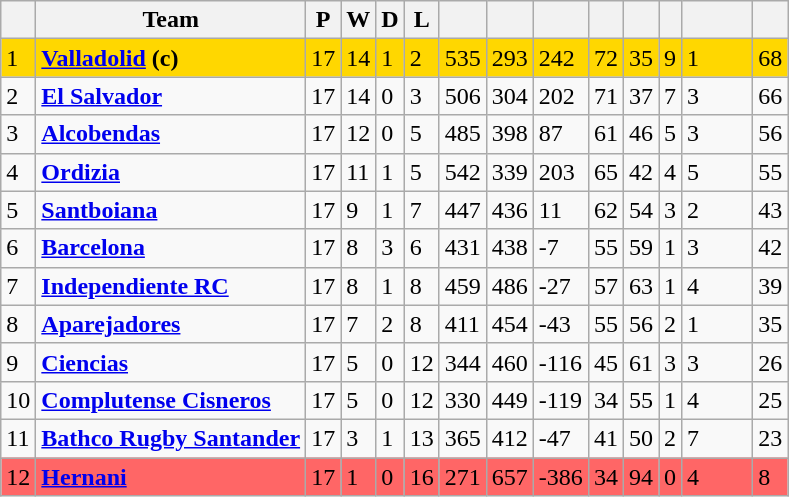<table class="wikitable sortable col2izq" style="text-align: left;">
<tr>
<th> </th>
<th>Team</th>
<th>P</th>
<th>W</th>
<th>D</th>
<th>L</th>
<th></th>
<th></th>
<th></th>
<th></th>
<th align="center"></th>
<th></th>
<th align="center" width="40"></th>
<th></th>
</tr>
<tr style="background:#FFD700;">
<td>1</td>
<td><a href='#'><strong>Valladolid</strong></a> <strong>(c)</strong></td>
<td>17</td>
<td>14</td>
<td>1</td>
<td>2</td>
<td>535</td>
<td>293</td>
<td>242</td>
<td>72</td>
<td>35</td>
<td>9</td>
<td>1</td>
<td>68</td>
</tr>
<tr>
<td>2</td>
<td><a href='#'><strong>El Salvador</strong></a></td>
<td>17</td>
<td>14</td>
<td>0</td>
<td>3</td>
<td>506</td>
<td>304</td>
<td>202</td>
<td>71</td>
<td>37</td>
<td>7</td>
<td>3</td>
<td>66</td>
</tr>
<tr>
<td>3</td>
<td><a href='#'><strong>Alcobendas</strong></a></td>
<td>17</td>
<td>12</td>
<td>0</td>
<td>5</td>
<td>485</td>
<td>398</td>
<td>87</td>
<td>61</td>
<td>46</td>
<td>5</td>
<td>3</td>
<td>56</td>
</tr>
<tr>
<td>4</td>
<td><a href='#'><strong>Ordizia</strong></a></td>
<td>17</td>
<td>11</td>
<td>1</td>
<td>5</td>
<td>542</td>
<td>339</td>
<td>203</td>
<td>65</td>
<td>42</td>
<td>4</td>
<td>5</td>
<td>55</td>
</tr>
<tr>
<td>5</td>
<td><a href='#'><strong>Santboiana</strong></a></td>
<td>17</td>
<td>9</td>
<td>1</td>
<td>7</td>
<td>447</td>
<td>436</td>
<td>11</td>
<td>62</td>
<td>54</td>
<td>3</td>
<td>2</td>
<td>43</td>
</tr>
<tr>
<td>6</td>
<td><a href='#'><strong>Barcelona</strong></a></td>
<td>17</td>
<td>8</td>
<td>3</td>
<td>6</td>
<td>431</td>
<td>438</td>
<td>-7</td>
<td>55</td>
<td>59</td>
<td>1</td>
<td>3</td>
<td>42</td>
</tr>
<tr>
<td>7</td>
<td><strong><a href='#'>Independiente RC</a></strong></td>
<td>17</td>
<td>8</td>
<td>1</td>
<td>8</td>
<td>459</td>
<td>486</td>
<td>-27</td>
<td>57</td>
<td>63</td>
<td>1</td>
<td>4</td>
<td>39</td>
</tr>
<tr>
<td>8</td>
<td><strong><a href='#'>Aparejadores</a></strong></td>
<td>17</td>
<td>7</td>
<td>2</td>
<td>8</td>
<td>411</td>
<td>454</td>
<td>-43</td>
<td>55</td>
<td>56</td>
<td>2</td>
<td>1</td>
<td>35</td>
</tr>
<tr>
<td>9</td>
<td><a href='#'><strong>Ciencias</strong></a></td>
<td>17</td>
<td>5</td>
<td>0</td>
<td>12</td>
<td>344</td>
<td>460</td>
<td>-116</td>
<td>45</td>
<td>61</td>
<td>3</td>
<td>3</td>
<td>26</td>
</tr>
<tr>
<td>10</td>
<td><a href='#'><strong>Complutense Cisneros</strong></a></td>
<td>17</td>
<td>5</td>
<td>0</td>
<td>12</td>
<td>330</td>
<td>449</td>
<td>-119</td>
<td>34</td>
<td>55</td>
<td>1</td>
<td>4</td>
<td>25</td>
</tr>
<tr>
<td>11</td>
<td><a href='#'><strong>Bathco Rugby Santander</strong></a></td>
<td>17</td>
<td>3</td>
<td>1</td>
<td>13</td>
<td>365</td>
<td>412</td>
<td>-47</td>
<td>41</td>
<td>50</td>
<td>2</td>
<td>7</td>
<td>23</td>
</tr>
<tr style="background:#FF6666;">
<td>12</td>
<td><a href='#'><strong>Hernani</strong></a></td>
<td>17</td>
<td>1</td>
<td>0</td>
<td>16</td>
<td>271</td>
<td>657</td>
<td>-386</td>
<td>34</td>
<td>94</td>
<td>0</td>
<td>4</td>
<td>8</td>
</tr>
</table>
